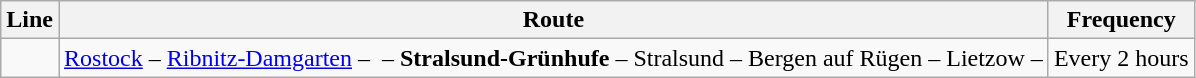<table class="wikitable">
<tr>
<th>Line</th>
<th>Route</th>
<th>Frequency</th>
</tr>
<tr>
<td></td>
<td><a href='#'>Rostock</a> – <a href='#'>Ribnitz-Damgarten</a> –  – <strong>Stralsund-Grünhufe</strong> – Stralsund – Bergen auf Rügen – Lietzow – </td>
<td>Every 2 hours</td>
</tr>
</table>
